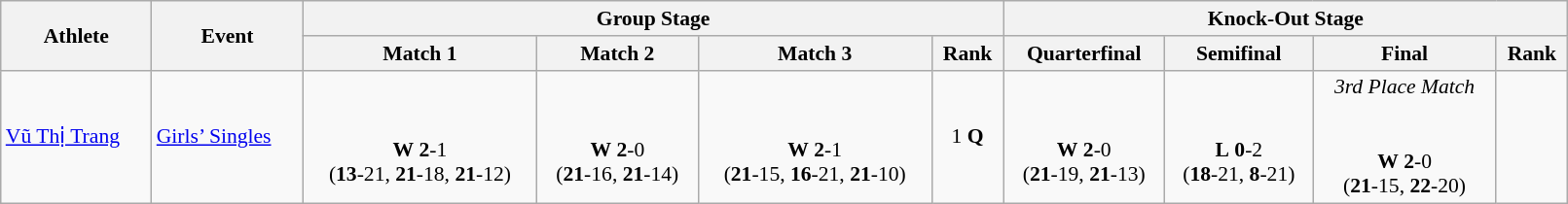<table class="wikitable" width="85%" style="text-align:left; font-size:90%">
<tr>
<th rowspan=2>Athlete</th>
<th rowspan=2>Event</th>
<th colspan=4>Group Stage</th>
<th colspan=4>Knock-Out Stage</th>
</tr>
<tr>
<th>Match 1</th>
<th>Match 2</th>
<th>Match 3</th>
<th>Rank</th>
<th>Quarterfinal</th>
<th>Semifinal</th>
<th>Final</th>
<th>Rank</th>
</tr>
<tr>
<td><a href='#'>Vũ Thị Trang</a></td>
<td><a href='#'>Girls’ Singles</a></td>
<td align=center> <br><br><strong>W</strong> <strong>2</strong>-1 <br> (<strong>13</strong>-21, <strong>21</strong>-18, <strong>21</strong>-12)</td>
<td align=center> <br><br><strong>W</strong> <strong>2</strong>-0 <br> (<strong>21</strong>-16, <strong>21</strong>-14)</td>
<td align=center> <br><br><strong>W</strong> <strong>2</strong>-1 <br> (<strong>21</strong>-15, <strong>16</strong>-21, <strong>21</strong>-10)</td>
<td align=center>1 <strong>Q</strong></td>
<td align=center> <br><br><strong>W</strong> <strong>2</strong>-0 <br> (<strong>21</strong>-19, <strong>21</strong>-13)</td>
<td align=center> <br><br><strong>L</strong> <strong>0</strong>-2 <br> (<strong>18</strong>-21, <strong>8</strong>-21)</td>
<td align=center><em>3rd Place Match</em><br> <br><br><strong>W</strong> <strong>2</strong>-0 <br> (<strong>21</strong>-15, <strong>22</strong>-20)</td>
<td align=center></td>
</tr>
</table>
